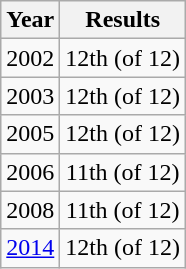<table class="wikitable">
<tr>
<th>Year</th>
<th>Results</th>
</tr>
<tr style="text-align:center;">
<td>2002</td>
<td>12th (of 12)</td>
</tr>
<tr style="text-align:center;">
<td>2003</td>
<td>12th (of 12)</td>
</tr>
<tr style="text-align:center;">
<td>2005</td>
<td>12th (of 12)</td>
</tr>
<tr style="text-align:center;">
<td>2006</td>
<td>11th (of 12)</td>
</tr>
<tr style="text-align:center;">
<td>2008</td>
<td>11th (of 12)</td>
</tr>
<tr style="text-align:center;">
<td><a href='#'>2014</a></td>
<td>12th (of 12)</td>
</tr>
</table>
